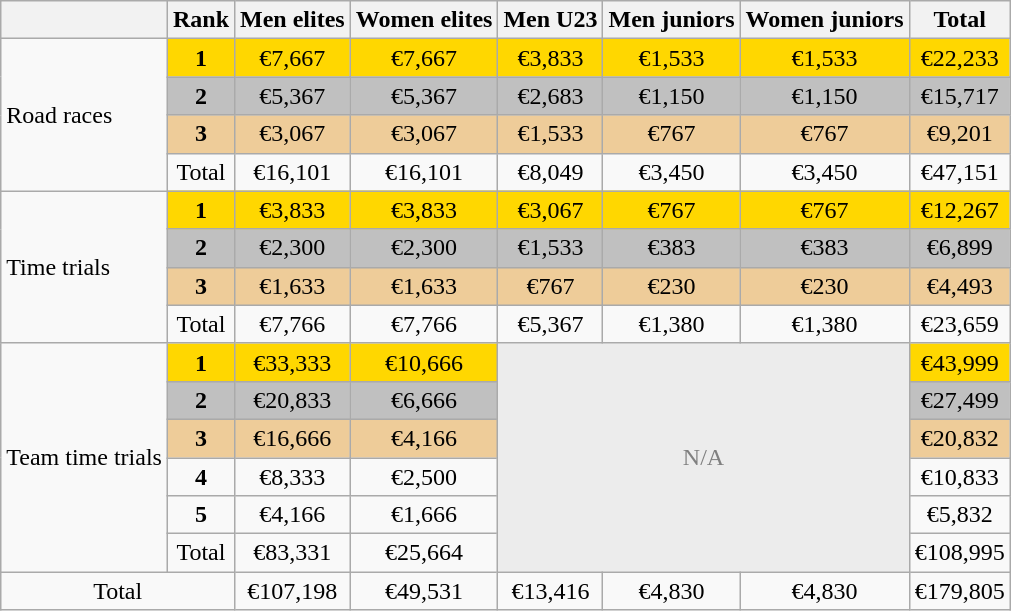<table class="wikitable">
<tr>
<th></th>
<th>Rank</th>
<th>Men elites</th>
<th>Women elites</th>
<th>Men U23</th>
<th>Men juniors</th>
<th>Women juniors</th>
<th>Total</th>
</tr>
<tr>
<td rowspan=4>Road races</td>
<td align="center" bgcolor="gold"><strong>1</strong></td>
<td align="center" bgcolor="gold">€7,667</td>
<td align="center" bgcolor="gold">€7,667</td>
<td align="center" bgcolor="gold">€3,833</td>
<td align="center" bgcolor="gold">€1,533</td>
<td align="center" bgcolor="gold">€1,533</td>
<td align="center" bgcolor="gold">€22,233</td>
</tr>
<tr>
<td align="center" bgcolor="silver"><strong>2</strong></td>
<td align="center" bgcolor="silver">€5,367</td>
<td align="center" bgcolor="silver">€5,367</td>
<td align="center" bgcolor="silver">€2,683</td>
<td align="center" bgcolor="silver">€1,150</td>
<td align="center" bgcolor="silver">€1,150</td>
<td align="center" bgcolor="silver">€15,717</td>
</tr>
<tr>
<td align="center" bgcolor="eecc99"><strong>3</strong></td>
<td align="center" bgcolor="eecc99">€3,067</td>
<td align="center" bgcolor="eecc99">€3,067</td>
<td align="center" bgcolor="eecc99">€1,533</td>
<td align="center" bgcolor="eecc99">€767</td>
<td align="center" bgcolor="eecc99">€767</td>
<td align="center" bgcolor="eecc99">€9,201</td>
</tr>
<tr>
<td align="center">Total</td>
<td align="center">€16,101</td>
<td align="center">€16,101</td>
<td align="center">€8,049</td>
<td align="center">€3,450</td>
<td align="center">€3,450</td>
<td align="center">€47,151</td>
</tr>
<tr>
<td rowspan=4>Time trials</td>
<td align="center" bgcolor="gold"><strong>1</strong></td>
<td align="center" bgcolor="gold">€3,833</td>
<td align="center" bgcolor="gold">€3,833</td>
<td align="center" bgcolor="gold">€3,067</td>
<td align="center" bgcolor="gold">€767</td>
<td align="center" bgcolor="gold">€767</td>
<td align="center" bgcolor="gold">€12,267</td>
</tr>
<tr>
<td align="center" bgcolor="silver"><strong>2</strong></td>
<td align="center" bgcolor="silver">€2,300</td>
<td align="center" bgcolor="silver">€2,300</td>
<td align="center" bgcolor="silver">€1,533</td>
<td align="center" bgcolor="silver">€383</td>
<td align="center" bgcolor="silver">€383</td>
<td align="center" bgcolor="silver">€6,899</td>
</tr>
<tr>
<td align="center" bgcolor="eecc99"><strong>3</strong></td>
<td align="center" bgcolor="eecc99">€1,633</td>
<td align="center" bgcolor="eecc99">€1,633</td>
<td align="center" bgcolor="eecc99">€767</td>
<td align="center" bgcolor="eecc99">€230</td>
<td align="center" bgcolor="eecc99">€230</td>
<td align="center" bgcolor="eecc99">€4,493</td>
</tr>
<tr>
<td align="center">Total</td>
<td align="center">€7,766</td>
<td align="center">€7,766</td>
<td align="center">€5,367</td>
<td align="center">€1,380</td>
<td align="center">€1,380</td>
<td align="center">€23,659</td>
</tr>
<tr>
<td rowspan=6>Team time trials</td>
<td align="center" bgcolor="gold"><strong>1</strong></td>
<td align="center" bgcolor="gold">€33,333</td>
<td align="center" bgcolor="gold">€10,666</td>
<td colspan=3 rowspan=6 style="background: #ececec; color: grey; vertical-align: middle; text-align: center; " class="table-na">N/A</td>
<td align="center" bgcolor="gold">€43,999</td>
</tr>
<tr>
<td align="center" bgcolor="silver"><strong>2</strong></td>
<td align="center" bgcolor="silver">€20,833</td>
<td align="center" bgcolor="silver">€6,666</td>
<td align="center" bgcolor="silver">€27,499</td>
</tr>
<tr>
<td align="center" bgcolor="eecc99"><strong>3</strong></td>
<td align="center" bgcolor="eecc99">€16,666</td>
<td align="center" bgcolor="eecc99">€4,166</td>
<td align="center" bgcolor="eecc99">€20,832</td>
</tr>
<tr>
<td align="center"><strong>4</strong></td>
<td align="center">€8,333</td>
<td align="center">€2,500</td>
<td align="center">€10,833</td>
</tr>
<tr>
<td align="center"><strong>5</strong></td>
<td align="center">€4,166</td>
<td align="center">€1,666</td>
<td align="center">€5,832</td>
</tr>
<tr>
<td align="center">Total</td>
<td align="center">€83,331</td>
<td align="center">€25,664</td>
<td align="center">€108,995</td>
</tr>
<tr>
<td align="center" colspan=2>Total</td>
<td align="center">€107,198</td>
<td align="center">€49,531</td>
<td align="center">€13,416</td>
<td align="center">€4,830</td>
<td align="center">€4,830</td>
<td align="center">€179,805</td>
</tr>
</table>
